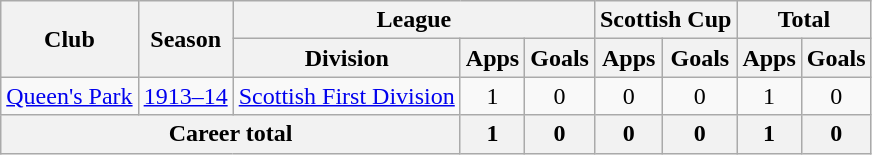<table class="wikitable" style="text-align: center;">
<tr>
<th rowspan="2">Club</th>
<th rowspan="2">Season</th>
<th colspan="3">League</th>
<th colspan="2">Scottish Cup</th>
<th colspan="2">Total</th>
</tr>
<tr>
<th>Division</th>
<th>Apps</th>
<th>Goals</th>
<th>Apps</th>
<th>Goals</th>
<th>Apps</th>
<th>Goals</th>
</tr>
<tr>
<td><a href='#'>Queen's Park</a></td>
<td><a href='#'>1913–14</a></td>
<td><a href='#'>Scottish First Division</a></td>
<td>1</td>
<td>0</td>
<td>0</td>
<td>0</td>
<td>1</td>
<td>0</td>
</tr>
<tr>
<th colspan="3">Career total</th>
<th>1</th>
<th>0</th>
<th>0</th>
<th>0</th>
<th>1</th>
<th>0</th>
</tr>
</table>
